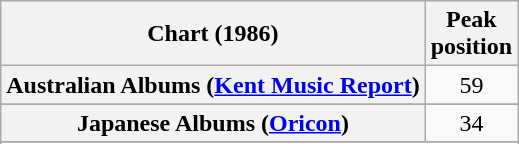<table class="wikitable sortable plainrowheaders" style="text-align:center">
<tr>
<th scope="col">Chart (1986)</th>
<th scope="col">Peak<br>position</th>
</tr>
<tr>
<th scope="row">Australian Albums (<a href='#'>Kent Music Report</a>)</th>
<td>59</td>
</tr>
<tr>
</tr>
<tr>
</tr>
<tr>
<th scope="row">Japanese Albums (<a href='#'>Oricon</a>)</th>
<td>34</td>
</tr>
<tr>
</tr>
<tr>
</tr>
<tr>
</tr>
</table>
